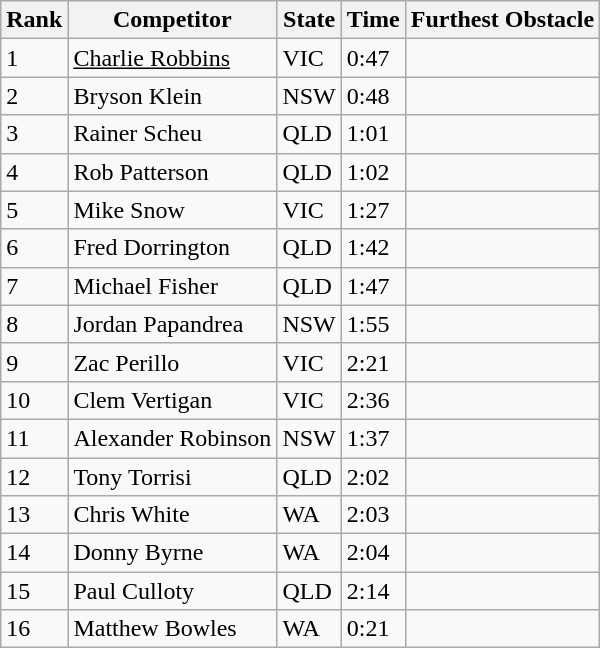<table class="wikitable sortable mw-collapsible">
<tr>
<th>Rank</th>
<th>Competitor</th>
<th>State</th>
<th>Time</th>
<th>Furthest Obstacle</th>
</tr>
<tr>
<td>1</td>
<td><u>Charlie Robbins</u></td>
<td>VIC</td>
<td>0:47</td>
<td></td>
</tr>
<tr>
<td>2</td>
<td>Bryson Klein</td>
<td>NSW</td>
<td>0:48</td>
<td></td>
</tr>
<tr>
<td>3</td>
<td>Rainer Scheu</td>
<td>QLD</td>
<td>1:01</td>
<td></td>
</tr>
<tr>
<td>4</td>
<td>Rob Patterson</td>
<td>QLD</td>
<td>1:02</td>
<td></td>
</tr>
<tr>
<td>5</td>
<td>Mike Snow</td>
<td>VIC</td>
<td>1:27</td>
<td></td>
</tr>
<tr>
<td>6</td>
<td>Fred Dorrington</td>
<td>QLD</td>
<td>1:42</td>
<td></td>
</tr>
<tr>
<td>7</td>
<td>Michael Fisher</td>
<td>QLD</td>
<td>1:47</td>
<td></td>
</tr>
<tr>
<td>8</td>
<td>Jordan Papandrea</td>
<td>NSW</td>
<td>1:55</td>
<td></td>
</tr>
<tr>
<td>9</td>
<td>Zac Perillo</td>
<td>VIC</td>
<td>2:21</td>
<td></td>
</tr>
<tr>
<td>10</td>
<td>Clem Vertigan</td>
<td>VIC</td>
<td>2:36</td>
<td></td>
</tr>
<tr>
<td>11</td>
<td>Alexander Robinson</td>
<td>NSW</td>
<td>1:37</td>
<td></td>
</tr>
<tr>
<td>12</td>
<td>Tony Torrisi</td>
<td>QLD</td>
<td>2:02</td>
<td></td>
</tr>
<tr>
<td>13</td>
<td>Chris White</td>
<td>WA</td>
<td>2:03</td>
<td></td>
</tr>
<tr>
<td>14</td>
<td>Donny Byrne</td>
<td>WA</td>
<td>2:04</td>
<td></td>
</tr>
<tr>
<td>15</td>
<td>Paul Culloty</td>
<td>QLD</td>
<td>2:14</td>
<td></td>
</tr>
<tr>
<td>16</td>
<td>Matthew Bowles</td>
<td>WA</td>
<td>0:21</td>
<td></td>
</tr>
</table>
